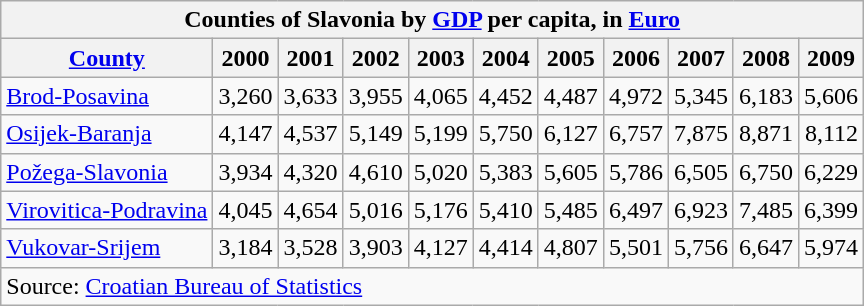<table class="wikitable sortable collapsible collapsed" style="font-size: 100%; text-align: right; width: auto;">
<tr>
<th colspan=11>Counties of Slavonia by <a href='#'>GDP</a> per capita, in <a href='#'>Euro</a></th>
</tr>
<tr>
<th data-sort-type="text"><a href='#'>County</a></th>
<th data-sort-type="number">2000</th>
<th data-sort-type="number">2001</th>
<th data-sort-type="number">2002</th>
<th data-sort-type="number">2003</th>
<th data-sort-type="number">2004</th>
<th data-sort-type="number">2005</th>
<th data-sort-type="number">2006</th>
<th data-sort-type="number">2007</th>
<th data-sort-type="number">2008</th>
<th data-sort-type="number">2009</th>
</tr>
<tr>
<td align="left"><a href='#'>Brod-Posavina</a></td>
<td align=right>3,260</td>
<td align=right>3,633</td>
<td align=right>3,955</td>
<td align=right>4,065</td>
<td align=right>4,452</td>
<td align=right>4,487</td>
<td align=right>4,972</td>
<td align=right>5,345</td>
<td align=right>6,183</td>
<td align=right>5,606</td>
</tr>
<tr>
<td align="left"><a href='#'>Osijek-Baranja</a></td>
<td align=right>4,147</td>
<td align=right>4,537</td>
<td align=right>5,149</td>
<td align=right>5,199</td>
<td align=right>5,750</td>
<td align=right>6,127</td>
<td align=right>6,757</td>
<td align=right>7,875</td>
<td align=right>8,871</td>
<td align=right>8,112</td>
</tr>
<tr>
<td align="left"><a href='#'>Požega-Slavonia</a></td>
<td align=right>3,934</td>
<td align=right>4,320</td>
<td align=right>4,610</td>
<td align=right>5,020</td>
<td align=right>5,383</td>
<td align=right>5,605</td>
<td align=right>5,786</td>
<td align=right>6,505</td>
<td align=right>6,750</td>
<td align=right>6,229</td>
</tr>
<tr>
<td align="left"><a href='#'>Virovitica-Podravina</a></td>
<td align=right>4,045</td>
<td align=right>4,654</td>
<td align=right>5,016</td>
<td align=right>5,176</td>
<td align=right>5,410</td>
<td align=right>5,485</td>
<td align=right>6,497</td>
<td align=right>6,923</td>
<td align=right>7,485</td>
<td align=right>6,399</td>
</tr>
<tr>
<td align="left"><a href='#'>Vukovar-Srijem</a></td>
<td align=right>3,184</td>
<td align=right>3,528</td>
<td align=right>3,903</td>
<td align=right>4,127</td>
<td align=right>4,414</td>
<td align=right>4,807</td>
<td align=right>5,501</td>
<td align=right>5,756</td>
<td align=right>6,647</td>
<td align=right>5,974</td>
</tr>
<tr class="sortbottom">
<td colspan=11 align="left">Source: <a href='#'>Croatian Bureau of Statistics</a></td>
</tr>
</table>
